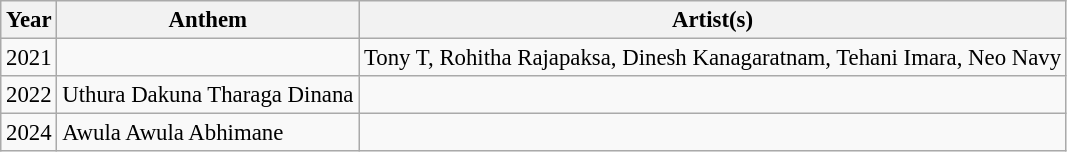<table class="wikitable" style="text-align:left;font-size:95%">
<tr>
<th>Year</th>
<th>Anthem</th>
<th>Artist(s)</th>
</tr>
<tr>
<td>2021</td>
<td></td>
<td>Tony T, Rohitha Rajapaksa, Dinesh Kanagaratnam, Tehani Imara, Neo Navy</td>
</tr>
<tr>
<td>2022</td>
<td>Uthura Dakuna Tharaga Dinana</td>
<td></td>
</tr>
<tr>
<td>2024</td>
<td>Awula Awula Abhimane</td>
<td></td>
</tr>
</table>
